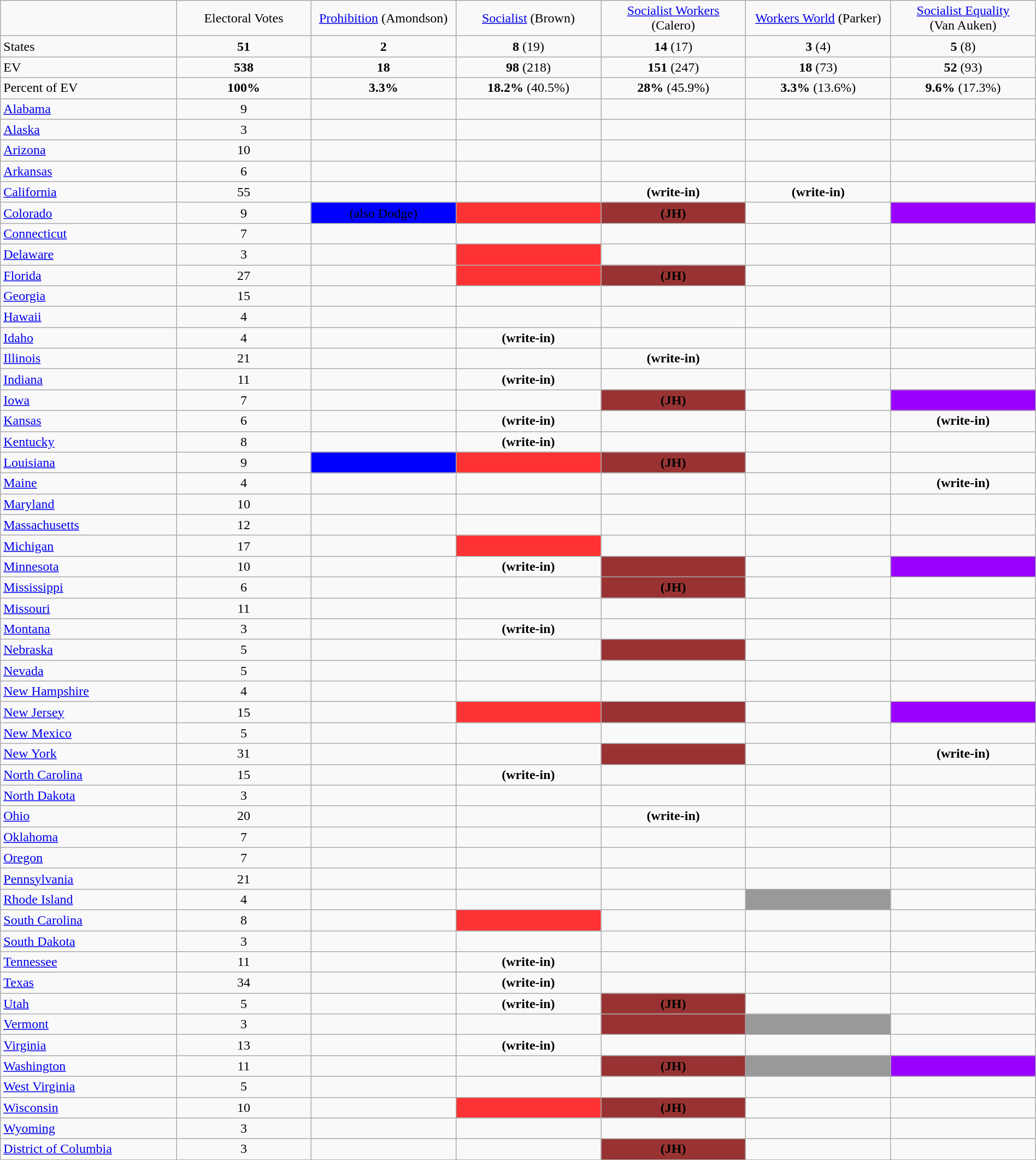<table class=wikitable style="width: 100%;">
<tr>
<td width="17%"> </td>
<td width="13%" align=center>Electoral Votes</td>
<td width="14%" align=center><a href='#'>Prohibition</a> (Amondson)</td>
<td width="14%" align=center><a href='#'>Socialist</a> (Brown)</td>
<td width="14%" align=center><a href='#'>Socialist Workers</a> (Calero)</td>
<td width="14%" align=center><a href='#'>Workers World</a> (Parker)</td>
<td width="14%" align=center><a href='#'>Socialist Equality</a> (Van Auken)</td>
</tr>
<tr>
<td>States</td>
<td align=center><strong>51</strong></td>
<td align=center><strong>2</strong></td>
<td align=center><strong>8</strong> (19)</td>
<td align=center><strong>14</strong> (17)</td>
<td align=center><strong>3</strong> (4)</td>
<td align=center><strong>5</strong> (8)</td>
</tr>
<tr>
<td>EV</td>
<td align=center><strong>538</strong></td>
<td align=center><strong>18</strong></td>
<td align=center><strong>98</strong> (218)</td>
<td align=center><strong>151</strong> (247)</td>
<td align=center><strong>18</strong> (73)</td>
<td align=center><strong>52</strong> (93)</td>
</tr>
<tr>
<td>Percent of EV</td>
<td align=center><strong>100%</strong></td>
<td align=center><strong>3.3%</strong></td>
<td align=center><strong>18.2%</strong> (40.5%)</td>
<td align=center><strong>28%</strong> (45.9%)</td>
<td align=center><strong>3.3%</strong> (13.6%)</td>
<td align=center><strong>9.6%</strong> (17.3%)</td>
</tr>
<tr>
<td><a href='#'>Alabama</a></td>
<td align=center>9</td>
<td></td>
<td></td>
<td></td>
<td></td>
<td></td>
</tr>
<tr>
<td><a href='#'>Alaska</a></td>
<td align=center>3</td>
<td></td>
<td></td>
<td></td>
<td></td>
<td></td>
</tr>
<tr>
<td><a href='#'>Arizona</a></td>
<td align=center>10</td>
<td></td>
<td></td>
<td></td>
<td></td>
<td></td>
</tr>
<tr>
<td><a href='#'>Arkansas</a></td>
<td align=center>6</td>
<td></td>
<td></td>
<td></td>
<td></td>
<td></td>
</tr>
<tr>
<td><a href='#'>California</a></td>
<td align=center>55</td>
<td></td>
<td></td>
<td color=#993333 align=center><strong>(write-in)</strong></td>
<td color=#999999 align=center><strong>(write-in)</strong></td>
<td></td>
</tr>
<tr>
<td><a href='#'>Colorado</a></td>
<td align=center>9</td>
<td bgcolor=#0000FF align=center>(also Dodge)</td>
<td bgcolor=#FF3333> </td>
<td bgcolor=#993333 align=center><strong>(JH)</strong></td>
<td></td>
<td bgcolor=#9900FF> </td>
</tr>
<tr>
<td><a href='#'>Connecticut</a></td>
<td align=center>7</td>
<td></td>
<td></td>
<td></td>
<td></td>
<td></td>
</tr>
<tr>
<td><a href='#'>Delaware</a></td>
<td align=center>3</td>
<td></td>
<td bgcolor=#FF3333> </td>
<td></td>
<td></td>
<td></td>
</tr>
<tr>
<td><a href='#'>Florida</a></td>
<td align=center>27</td>
<td></td>
<td bgcolor=#FF3333> </td>
<td bgcolor=#993333 align=center><strong>(JH)</strong></td>
<td></td>
<td></td>
</tr>
<tr>
<td><a href='#'>Georgia</a></td>
<td align=center>15</td>
<td></td>
<td></td>
<td></td>
<td></td>
<td></td>
</tr>
<tr>
<td><a href='#'>Hawaii</a></td>
<td align=center>4</td>
<td></td>
<td></td>
<td></td>
<td></td>
<td></td>
</tr>
<tr>
<td><a href='#'>Idaho</a></td>
<td align=center>4</td>
<td></td>
<td color=#FF3333 align=center><strong>(write-in)</strong></td>
<td></td>
<td></td>
<td></td>
</tr>
<tr>
<td><a href='#'>Illinois</a></td>
<td align=center>21</td>
<td></td>
<td></td>
<td color=#993333 align=center><strong>(write-in)</strong></td>
<td></td>
<td></td>
</tr>
<tr>
<td><a href='#'>Indiana</a></td>
<td align=center>11</td>
<td></td>
<td color=#FF3333 align=center><strong>(write-in)</strong></td>
<td></td>
<td></td>
<td></td>
</tr>
<tr>
<td><a href='#'>Iowa</a></td>
<td align=center>7</td>
<td></td>
<td></td>
<td bgcolor=#993333 align=center><strong>(JH)</strong></td>
<td></td>
<td bgcolor=#9900FF> </td>
</tr>
<tr>
<td><a href='#'>Kansas</a></td>
<td align=center>6</td>
<td></td>
<td color=#FF3333 align=center><strong>(write-in)</strong></td>
<td></td>
<td></td>
<td color=#9900FF align=center><strong>(write-in)</strong></td>
</tr>
<tr>
<td><a href='#'>Kentucky</a></td>
<td align=center>8</td>
<td></td>
<td color=#FF3333 align=center><strong>(write-in)</strong></td>
<td></td>
<td></td>
<td></td>
</tr>
<tr>
<td><a href='#'>Louisiana</a></td>
<td align=center>9</td>
<td bgcolor=#0000FF> </td>
<td bgcolor=#FF3333> </td>
<td bgcolor=#993333 align=center><strong>(JH)</strong></td>
<td></td>
<td></td>
</tr>
<tr>
<td><a href='#'>Maine</a></td>
<td align=center>4</td>
<td></td>
<td></td>
<td></td>
<td></td>
<td color=#9900FF align=center><strong>(write-in)</strong></td>
</tr>
<tr>
<td><a href='#'>Maryland</a></td>
<td align=center>10</td>
<td></td>
<td></td>
<td></td>
<td></td>
<td></td>
</tr>
<tr>
<td><a href='#'>Massachusetts</a></td>
<td align=center>12</td>
<td></td>
<td></td>
<td></td>
<td></td>
<td></td>
</tr>
<tr>
<td><a href='#'>Michigan</a></td>
<td align=center>17</td>
<td></td>
<td bgcolor=#FF3333> </td>
<td></td>
<td></td>
<td></td>
</tr>
<tr>
<td><a href='#'>Minnesota</a></td>
<td align=center>10</td>
<td></td>
<td color=#FF3333 align=center><strong>(write-in)</strong></td>
<td bgcolor=#993333></td>
<td></td>
<td bgcolor=#9900FF> </td>
</tr>
<tr>
<td><a href='#'>Mississippi</a></td>
<td align=center>6</td>
<td></td>
<td></td>
<td bgcolor=#993333 align=center><strong>(JH)</strong></td>
<td></td>
<td></td>
</tr>
<tr>
<td><a href='#'>Missouri</a></td>
<td align=center>11</td>
<td></td>
<td></td>
<td></td>
<td></td>
<td></td>
</tr>
<tr>
<td><a href='#'>Montana</a></td>
<td align=center>3</td>
<td></td>
<td color=#FF3333 align=center><strong>(write-in)</strong></td>
<td></td>
<td></td>
<td></td>
</tr>
<tr>
<td><a href='#'>Nebraska</a></td>
<td align=center>5</td>
<td></td>
<td></td>
<td bgcolor=#993333> </td>
<td></td>
<td></td>
</tr>
<tr>
<td><a href='#'>Nevada</a></td>
<td align=center>5</td>
<td></td>
<td></td>
<td></td>
<td></td>
<td></td>
</tr>
<tr>
<td><a href='#'>New Hampshire</a></td>
<td align=center>4</td>
<td></td>
<td></td>
<td></td>
<td></td>
<td></td>
</tr>
<tr>
<td><a href='#'>New Jersey</a></td>
<td align=center>15</td>
<td></td>
<td bgcolor=#FF3333> </td>
<td bgcolor=#993333> </td>
<td></td>
<td bgcolor=#9900FF> </td>
</tr>
<tr>
<td><a href='#'>New Mexico</a></td>
<td align=center>5</td>
<td></td>
<td></td>
<td></td>
<td></td>
<td></td>
</tr>
<tr>
<td><a href='#'>New York</a></td>
<td align=center>31</td>
<td></td>
<td></td>
<td bgcolor=#993333> </td>
<td></td>
<td color=#9900FF align=center><strong>(write-in)</strong></td>
</tr>
<tr>
<td><a href='#'>North Carolina</a></td>
<td align=center>15</td>
<td></td>
<td color=#FF3333 align=center><strong>(write-in)</strong></td>
<td></td>
<td></td>
<td></td>
</tr>
<tr>
<td><a href='#'>North Dakota</a></td>
<td align=center>3</td>
<td></td>
<td></td>
<td></td>
<td></td>
<td></td>
</tr>
<tr>
<td><a href='#'>Ohio</a></td>
<td align=center>20</td>
<td></td>
<td></td>
<td color=#993333 align=center><strong>(write-in)</strong></td>
<td></td>
<td></td>
</tr>
<tr>
<td><a href='#'>Oklahoma</a></td>
<td align=center>7</td>
<td></td>
<td></td>
<td></td>
<td></td>
<td></td>
</tr>
<tr>
<td><a href='#'>Oregon</a></td>
<td align=center>7</td>
<td></td>
<td></td>
<td></td>
<td></td>
<td></td>
</tr>
<tr>
<td><a href='#'>Pennsylvania</a></td>
<td align=center>21</td>
<td></td>
<td></td>
<td></td>
<td></td>
<td></td>
</tr>
<tr>
<td><a href='#'>Rhode Island</a></td>
<td align=center>4</td>
<td></td>
<td></td>
<td></td>
<td bgcolor=#999999> </td>
<td></td>
</tr>
<tr>
<td><a href='#'>South Carolina</a></td>
<td align=center>8</td>
<td></td>
<td bgcolor=#FF3333> </td>
<td></td>
<td></td>
<td></td>
</tr>
<tr>
<td><a href='#'>South Dakota</a></td>
<td align=center>3</td>
<td></td>
<td></td>
<td></td>
<td></td>
<td></td>
</tr>
<tr>
<td><a href='#'>Tennessee</a></td>
<td align=center>11</td>
<td></td>
<td color=#FF3333 align=center><strong>(write-in)</strong></td>
<td></td>
<td></td>
<td></td>
</tr>
<tr>
<td><a href='#'>Texas</a></td>
<td align=center>34</td>
<td></td>
<td color=#FF3333 align=center><strong>(write-in)</strong></td>
<td></td>
<td></td>
<td></td>
</tr>
<tr>
<td><a href='#'>Utah</a></td>
<td align=center>5</td>
<td></td>
<td color=#FF3333 align=center><strong>(write-in)</strong></td>
<td bgcolor=#993333 align=center><strong>(JH)</strong></td>
<td></td>
<td></td>
</tr>
<tr>
<td><a href='#'>Vermont</a></td>
<td align=center>3</td>
<td></td>
<td></td>
<td bgcolor=#993333> </td>
<td bgcolor=#999999> </td>
<td></td>
</tr>
<tr>
<td><a href='#'>Virginia</a></td>
<td align=center>13</td>
<td></td>
<td color=#FF3333 align=center><strong>(write-in)</strong></td>
<td></td>
<td></td>
<td></td>
</tr>
<tr>
<td><a href='#'>Washington</a></td>
<td align=center>11</td>
<td></td>
<td></td>
<td bgcolor=#993333 align=center><strong>(JH)</strong></td>
<td bgcolor=#999999> </td>
<td bgcolor=#9900FF> </td>
</tr>
<tr>
<td><a href='#'>West Virginia</a></td>
<td align=center>5</td>
<td></td>
<td></td>
<td></td>
<td></td>
<td></td>
</tr>
<tr>
<td><a href='#'>Wisconsin</a></td>
<td align=center>10</td>
<td></td>
<td bgcolor=#FF3333> </td>
<td bgcolor=#993333 align=center><strong>(JH)</strong></td>
<td></td>
<td></td>
</tr>
<tr>
<td><a href='#'>Wyoming</a></td>
<td align=center>3</td>
<td></td>
<td></td>
<td></td>
<td></td>
<td></td>
</tr>
<tr>
<td><a href='#'>District of Columbia</a></td>
<td align=center>3</td>
<td></td>
<td></td>
<td bgcolor=#993333 align=center><strong>(JH)</strong></td>
<td></td>
<td></td>
</tr>
</table>
